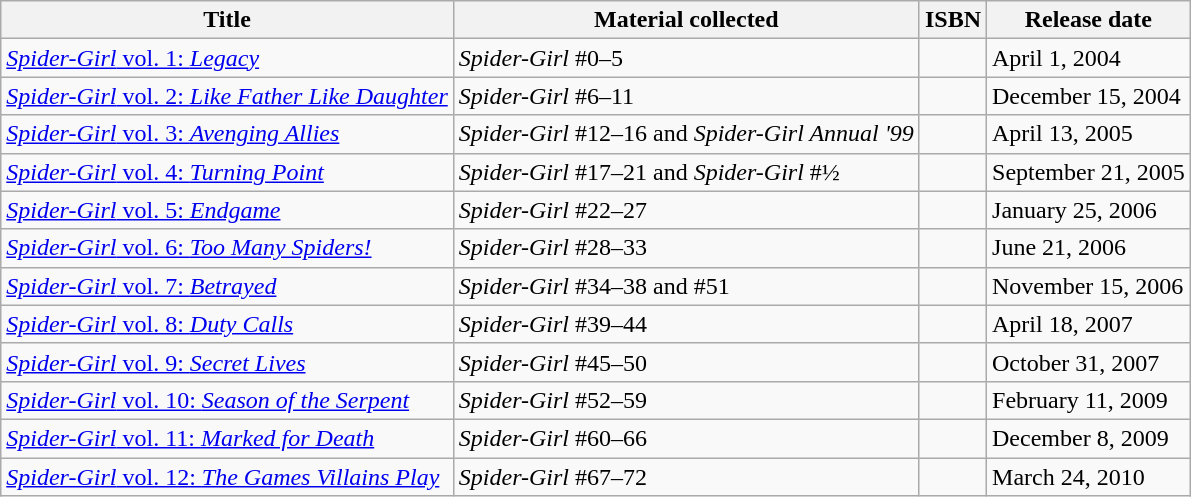<table class="wikitable">
<tr>
<th>Title</th>
<th>Material collected</th>
<th>ISBN</th>
<th>Release date</th>
</tr>
<tr>
<td><a href='#'><em>Spider-Girl</em> vol. 1: <em>Legacy</em></a></td>
<td><em>Spider-Girl</em> #0–5</td>
<td></td>
<td>April 1, 2004</td>
</tr>
<tr>
<td><a href='#'><em>Spider-Girl</em> vol. 2: <em>Like Father Like Daughter</em></a></td>
<td><em>Spider-Girl</em> #6–11</td>
<td></td>
<td>December 15, 2004</td>
</tr>
<tr>
<td><a href='#'><em>Spider-Girl</em> vol. 3: <em>Avenging Allies</em></a></td>
<td><em>Spider-Girl</em> #12–16 and <em>Spider-Girl Annual '99</em></td>
<td></td>
<td>April 13, 2005</td>
</tr>
<tr>
<td><a href='#'><em>Spider-Girl</em> vol. 4: <em>Turning Point</em></a></td>
<td><em>Spider-Girl</em> #17–21 and <em>Spider-Girl</em> #½</td>
<td></td>
<td>September 21, 2005</td>
</tr>
<tr>
<td><a href='#'><em>Spider-Girl</em> vol. 5: <em>Endgame</em></a></td>
<td><em>Spider-Girl</em> #22–27</td>
<td></td>
<td>January 25, 2006</td>
</tr>
<tr>
<td><a href='#'><em>Spider-Girl</em> vol. 6: <em>Too Many Spiders!</em></a></td>
<td><em>Spider-Girl</em> #28–33</td>
<td></td>
<td>June 21, 2006</td>
</tr>
<tr>
<td><a href='#'><em>Spider-Girl</em> vol. 7: <em>Betrayed</em></a></td>
<td><em>Spider-Girl</em> #34–38 and #51</td>
<td></td>
<td>November 15, 2006</td>
</tr>
<tr>
<td><a href='#'><em>Spider-Girl</em> vol. 8: <em>Duty Calls</em></a></td>
<td><em>Spider-Girl</em> #39–44</td>
<td></td>
<td>April 18, 2007</td>
</tr>
<tr>
<td><a href='#'><em>Spider-Girl</em> vol. 9: <em>Secret Lives</em></a></td>
<td><em>Spider-Girl</em> #45–50</td>
<td></td>
<td>October 31, 2007</td>
</tr>
<tr>
<td><a href='#'><em>Spider-Girl</em> vol. 10: <em>Season of the Serpent</em></a></td>
<td><em>Spider-Girl</em> #52–59</td>
<td></td>
<td>February 11, 2009</td>
</tr>
<tr>
<td><a href='#'><em>Spider-Girl</em> vol. 11: <em>Marked for Death</em></a></td>
<td><em>Spider-Girl</em> #60–66</td>
<td></td>
<td>December 8, 2009</td>
</tr>
<tr>
<td><a href='#'><em>Spider-Girl</em> vol. 12: <em>The Games Villains Play</em></a></td>
<td><em>Spider-Girl</em> #67–72</td>
<td></td>
<td>March 24, 2010</td>
</tr>
</table>
